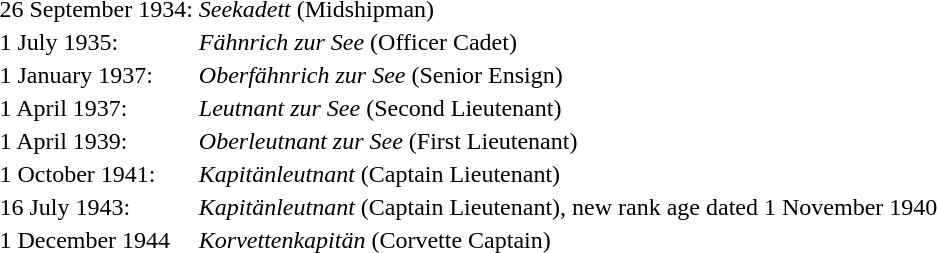<table style="background: transparent;">
<tr>
<td>26 September 1934:</td>
<td><em>Seekadett</em> (Midshipman)</td>
</tr>
<tr>
<td>1 July 1935:</td>
<td><em>Fähnrich zur See</em> (Officer Cadet)</td>
</tr>
<tr>
<td>1 January 1937:</td>
<td><em>Oberfähnrich zur See</em> (Senior Ensign)</td>
</tr>
<tr>
<td>1 April 1937:</td>
<td><em>Leutnant zur See</em> (Second Lieutenant)</td>
</tr>
<tr>
<td>1 April 1939:</td>
<td><em>Oberleutnant zur See</em> (First Lieutenant)</td>
</tr>
<tr>
<td>1 October 1941:</td>
<td><em>Kapitänleutnant</em> (Captain Lieutenant)</td>
</tr>
<tr>
<td>16 July 1943:</td>
<td><em>Kapitänleutnant</em> (Captain Lieutenant), new rank age dated 1 November 1940</td>
</tr>
<tr>
<td>1 December 1944</td>
<td><em>Korvettenkapitän</em> (Corvette Captain)</td>
</tr>
</table>
